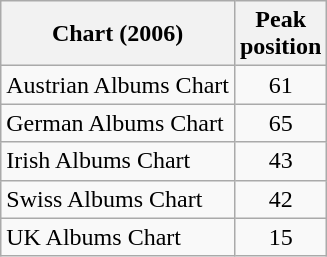<table class="wikitable sortable">
<tr>
<th align="left">Chart (2006)</th>
<th align="left">Peak<br>position</th>
</tr>
<tr>
<td align="left">Austrian Albums Chart</td>
<td style="text-align:center;">61</td>
</tr>
<tr>
<td align="left">German Albums Chart</td>
<td style="text-align:center;">65</td>
</tr>
<tr>
<td align="left">Irish Albums Chart</td>
<td style="text-align:center;">43</td>
</tr>
<tr>
<td align="left">Swiss Albums Chart</td>
<td style="text-align:center;">42</td>
</tr>
<tr>
<td align="left">UK Albums Chart</td>
<td style="text-align:center;">15</td>
</tr>
</table>
